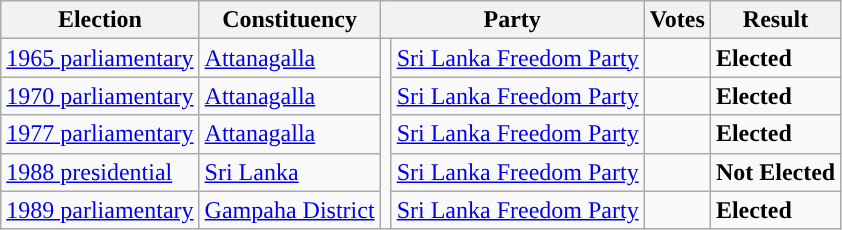<table class="wikitable" style="text-align:left;">
<tr>
<th scope=col>Election</th>
<th scope=col>Constituency</th>
<th scope=col colspan="2">Party</th>
<th scope=col>Votes</th>
<th scope=col>Result</th>
</tr>
<tr>
<td><a href='#'>1965 parliamentary</a></td>
<td><a href='#'>Attanagalla</a></td>
<td rowspan="5" style="background:"></td>
<td><a href='#'>Sri Lanka Freedom Party</a></td>
<td align=right></td>
<td><strong>Elected</strong></td>
</tr>
<tr>
<td><a href='#'>1970 parliamentary</a></td>
<td><a href='#'>Attanagalla</a></td>
<td><a href='#'>Sri Lanka Freedom Party</a></td>
<td align=right></td>
<td><strong>Elected</strong></td>
</tr>
<tr>
<td><a href='#'>1977 parliamentary</a></td>
<td><a href='#'>Attanagalla</a></td>
<td><a href='#'>Sri Lanka Freedom Party</a></td>
<td align=right></td>
<td><strong>Elected</strong></td>
</tr>
<tr>
<td><a href='#'>1988 presidential</a></td>
<td><a href='#'>Sri Lanka</a></td>
<td><a href='#'>Sri Lanka Freedom Party</a></td>
<td align=right></td>
<td><strong>Not Elected</strong></td>
</tr>
<tr>
<td><a href='#'>1989 parliamentary</a></td>
<td><a href='#'>Gampaha District</a></td>
<td><a href='#'>Sri Lanka Freedom Party</a></td>
<td align=right></td>
<td><strong>Elected</strong></td>
</tr>
</table>
